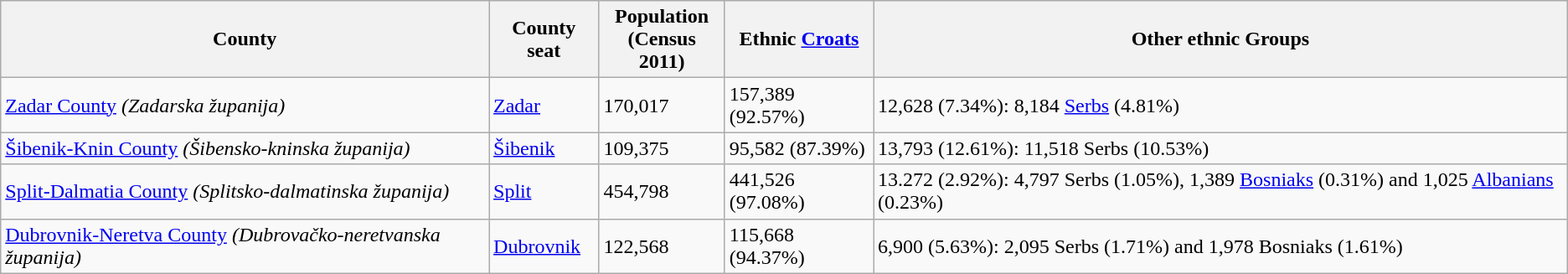<table class="wikitable sortable zebra">
<tr>
<th>County</th>
<th>County seat</th>
<th>Population<br>(Census 2011)</th>
<th>Ethnic <a href='#'>Croats</a></th>
<th>Other ethnic Groups</th>
</tr>
<tr>
<td> <a href='#'>Zadar County</a> <em>(Zadarska županija)</em></td>
<td><a href='#'>Zadar</a></td>
<td>170,017</td>
<td>157,389 (92.57%)</td>
<td>12,628 (7.34%): 8,184 <a href='#'>Serbs</a> (4.81%)</td>
</tr>
<tr>
<td> <a href='#'>Šibenik-Knin County</a> <em>(Šibensko-kninska županija)</em></td>
<td><a href='#'>Šibenik</a></td>
<td>109,375</td>
<td>95,582 (87.39%)</td>
<td>13,793 (12.61%): 11,518 Serbs (10.53%)</td>
</tr>
<tr>
<td> <a href='#'>Split-Dalmatia County</a> <em>(Splitsko-dalmatinska županija)</em></td>
<td><a href='#'>Split</a></td>
<td>454,798</td>
<td>441,526 (97.08%)</td>
<td>13.272 (2.92%): 4,797 Serbs (1.05%), 1,389 <a href='#'>Bosniaks</a> (0.31%) and 1,025 <a href='#'>Albanians</a> (0.23%)</td>
</tr>
<tr>
<td> <a href='#'>Dubrovnik-Neretva County</a> <em>(Dubrovačko-neretvanska županija)</em></td>
<td><a href='#'>Dubrovnik</a></td>
<td>122,568</td>
<td>115,668 (94.37%)</td>
<td>6,900 (5.63%): 2,095 Serbs (1.71%) and 1,978 Bosniaks (1.61%)</td>
</tr>
</table>
